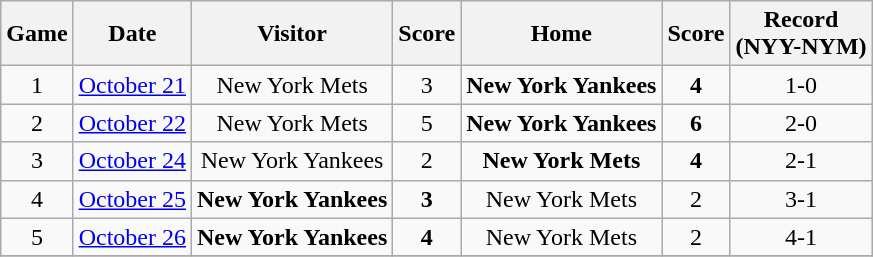<table class="wikitable">
<tr>
<th>Game</th>
<th>Date</th>
<th>Visitor</th>
<th>Score</th>
<th>Home</th>
<th>Score</th>
<th>Record<br>(NYY-NYM)</th>
</tr>
<tr>
<td align = center>1</td>
<td><a href='#'>October 21</a></td>
<td align = center>New York Mets</td>
<td align = center>3</td>
<td align = center><strong>New York Yankees</strong></td>
<td align = center><strong>4</strong></td>
<td align = center>1-0</td>
</tr>
<tr>
<td align = center>2</td>
<td><a href='#'>October 22</a></td>
<td align = center>New York Mets</td>
<td align = center>5</td>
<td align = center><strong>New York Yankees</strong></td>
<td align = center><strong>6</strong></td>
<td align = center>2-0</td>
</tr>
<tr>
<td align = center>3</td>
<td><a href='#'>October 24</a></td>
<td align = center>New York Yankees</td>
<td align = center>2</td>
<td align = center><strong>New York Mets</strong></td>
<td align = center><strong>4</strong></td>
<td align = center>2-1</td>
</tr>
<tr>
<td align = center>4</td>
<td><a href='#'>October 25</a></td>
<td align = center><strong>New York Yankees</strong></td>
<td align = center><strong>3</strong></td>
<td align = center>New York Mets</td>
<td align = center>2</td>
<td align = center>3-1</td>
</tr>
<tr>
<td align = center>5</td>
<td><a href='#'>October 26</a></td>
<td align = center><strong>New York Yankees</strong></td>
<td align = center><strong>4</strong></td>
<td align = center>New York Mets</td>
<td align = center>2</td>
<td align = center>4-1</td>
</tr>
<tr>
</tr>
</table>
